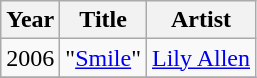<table class="wikitable">
<tr>
<th>Year</th>
<th>Title</th>
<th>Artist</th>
</tr>
<tr>
<td>2006</td>
<td>"<a href='#'>Smile</a>"</td>
<td><a href='#'>Lily Allen</a></td>
</tr>
<tr>
</tr>
</table>
